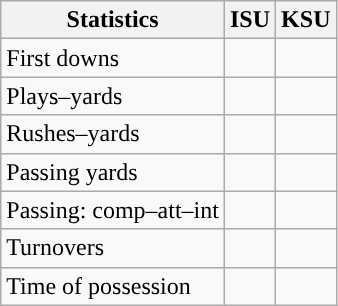<table class="wikitable" style="float:left">
<tr>
<th>Statistics</th>
<th>ISU</th>
<th>KSU</th>
</tr>
<tr>
<td>First downs</td>
<td></td>
<td></td>
</tr>
<tr>
<td>Plays–yards</td>
<td></td>
<td></td>
</tr>
<tr>
<td>Rushes–yards</td>
<td></td>
<td></td>
</tr>
<tr>
<td>Passing yards</td>
<td></td>
<td></td>
</tr>
<tr>
<td>Passing: comp–att–int</td>
<td></td>
<td></td>
</tr>
<tr>
<td>Turnovers</td>
<td></td>
<td></td>
</tr>
<tr>
<td>Time of possession</td>
<td></td>
<td></td>
</tr>
</table>
